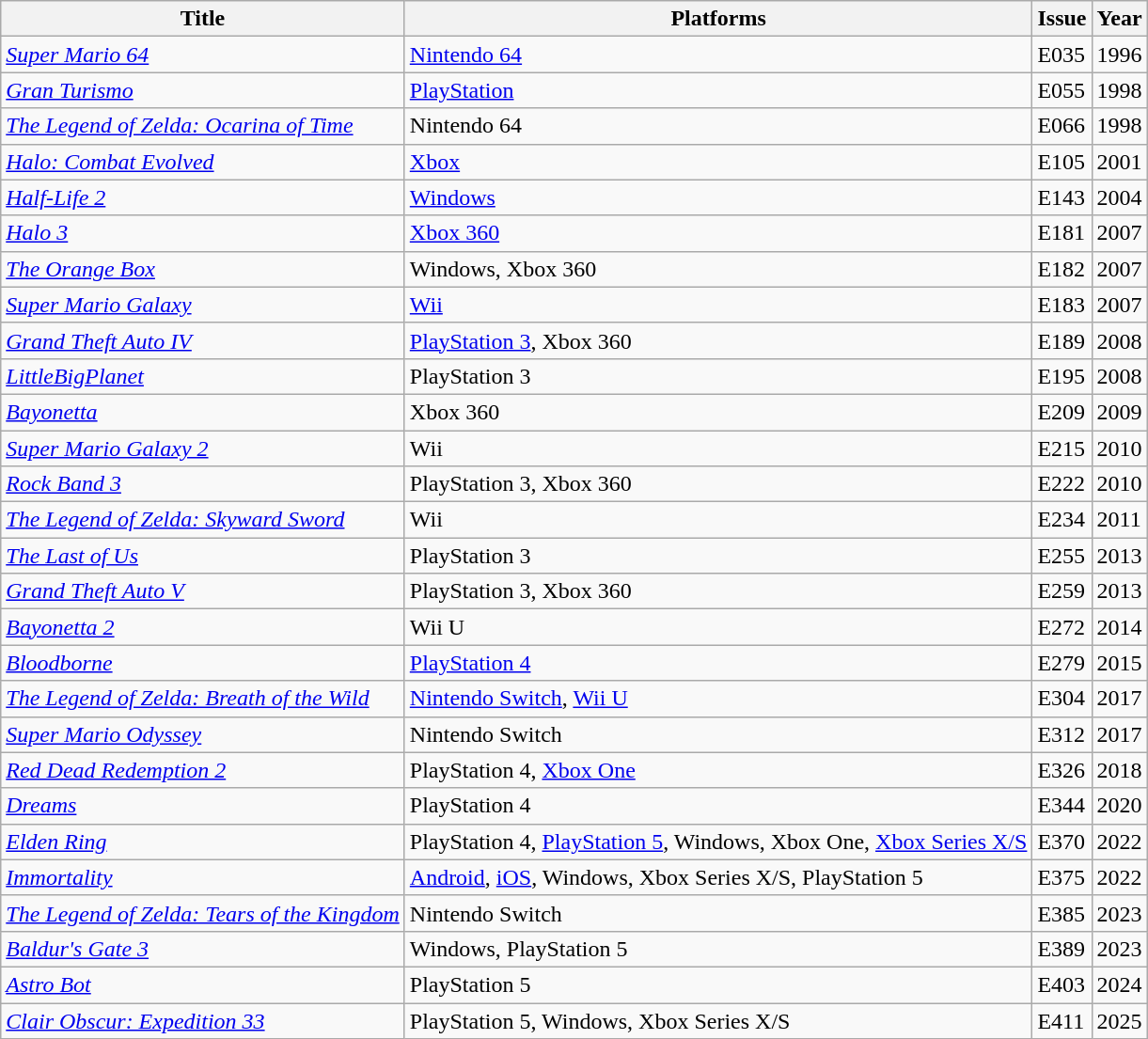<table class="wikitable sortable static-row-numbers">
<tr>
<th scope="col">Title</th>
<th scope="col">Platforms</th>
<th scope="col">Issue</th>
<th scope="col">Year</th>
</tr>
<tr>
<td><em><a href='#'>Super Mario 64</a></em></td>
<td><a href='#'>Nintendo 64</a></td>
<td>E035</td>
<td>1996</td>
</tr>
<tr>
<td><em><a href='#'>Gran Turismo</a></em></td>
<td><a href='#'>PlayStation</a></td>
<td>E055</td>
<td>1998</td>
</tr>
<tr>
<td><em><a href='#'>The Legend of Zelda: Ocarina of Time</a></em></td>
<td>Nintendo 64</td>
<td>E066</td>
<td>1998</td>
</tr>
<tr>
<td><em><a href='#'>Halo: Combat Evolved</a></em></td>
<td><a href='#'>Xbox</a></td>
<td>E105</td>
<td>2001</td>
</tr>
<tr>
<td><em><a href='#'>Half-Life 2</a></em></td>
<td><a href='#'>Windows</a></td>
<td>E143</td>
<td>2004</td>
</tr>
<tr>
<td><em><a href='#'>Halo 3</a></em></td>
<td><a href='#'>Xbox 360</a></td>
<td>E181</td>
<td>2007</td>
</tr>
<tr>
<td><em><a href='#'>The Orange Box</a></em></td>
<td>Windows, Xbox 360</td>
<td>E182</td>
<td>2007</td>
</tr>
<tr>
<td><em><a href='#'>Super Mario Galaxy</a></em></td>
<td><a href='#'>Wii</a></td>
<td>E183</td>
<td>2007</td>
</tr>
<tr>
<td><em><a href='#'>Grand Theft Auto IV</a></em></td>
<td><a href='#'>PlayStation 3</a>, Xbox 360</td>
<td>E189</td>
<td>2008</td>
</tr>
<tr>
<td><em><a href='#'>LittleBigPlanet</a></em></td>
<td>PlayStation 3</td>
<td>E195</td>
<td>2008</td>
</tr>
<tr>
<td><em><a href='#'>Bayonetta</a></em></td>
<td>Xbox 360</td>
<td>E209</td>
<td>2009</td>
</tr>
<tr>
<td><em><a href='#'>Super Mario Galaxy 2</a></em></td>
<td>Wii</td>
<td>E215</td>
<td>2010</td>
</tr>
<tr>
<td><em><a href='#'>Rock Band 3</a></em></td>
<td>PlayStation 3, Xbox 360</td>
<td>E222</td>
<td>2010</td>
</tr>
<tr>
<td><em><a href='#'>The Legend of Zelda: Skyward Sword</a></em></td>
<td>Wii</td>
<td>E234</td>
<td>2011</td>
</tr>
<tr>
<td><em><a href='#'>The Last of Us</a></em></td>
<td>PlayStation 3</td>
<td>E255</td>
<td>2013</td>
</tr>
<tr>
<td><em><a href='#'>Grand Theft Auto V</a></em></td>
<td>PlayStation 3, Xbox 360</td>
<td>E259</td>
<td>2013</td>
</tr>
<tr>
<td><em><a href='#'>Bayonetta 2</a></em></td>
<td>Wii U</td>
<td>E272</td>
<td>2014</td>
</tr>
<tr>
<td><em><a href='#'>Bloodborne</a></em></td>
<td><a href='#'>PlayStation 4</a></td>
<td>E279</td>
<td>2015</td>
</tr>
<tr>
<td><em><a href='#'>The Legend of Zelda: Breath of the Wild</a></em></td>
<td><a href='#'>Nintendo Switch</a>, <a href='#'>Wii U</a></td>
<td>E304</td>
<td>2017</td>
</tr>
<tr>
<td><em><a href='#'>Super Mario Odyssey</a></em></td>
<td>Nintendo Switch</td>
<td>E312</td>
<td>2017</td>
</tr>
<tr>
<td><em><a href='#'>Red Dead Redemption 2</a></em></td>
<td>PlayStation 4, <a href='#'>Xbox One</a></td>
<td>E326</td>
<td>2018</td>
</tr>
<tr>
<td><em><a href='#'>Dreams</a></em></td>
<td>PlayStation 4</td>
<td>E344</td>
<td>2020</td>
</tr>
<tr>
<td><em><a href='#'>Elden Ring</a></em></td>
<td>PlayStation 4, <a href='#'>PlayStation 5</a>, Windows, Xbox One, <a href='#'>Xbox Series X/S</a></td>
<td>E370</td>
<td>2022</td>
</tr>
<tr>
<td><em><a href='#'>Immortality</a></em></td>
<td><a href='#'>Android</a>, <a href='#'>iOS</a>, Windows, Xbox Series X/S, PlayStation 5</td>
<td>E375</td>
<td>2022</td>
</tr>
<tr>
<td><em><a href='#'>The Legend of Zelda: Tears of the Kingdom</a></em></td>
<td>Nintendo Switch</td>
<td>E385</td>
<td>2023</td>
</tr>
<tr>
<td><em><a href='#'>Baldur's Gate 3</a></em></td>
<td>Windows, PlayStation 5</td>
<td>E389</td>
<td>2023</td>
</tr>
<tr>
<td><em><a href='#'>Astro Bot</a></em></td>
<td>PlayStation 5</td>
<td>E403</td>
<td>2024</td>
</tr>
<tr>
<td><em><a href='#'>Clair Obscur: Expedition 33</a></em></td>
<td>PlayStation 5, Windows, Xbox Series X/S</td>
<td>E411</td>
<td>2025</td>
</tr>
</table>
